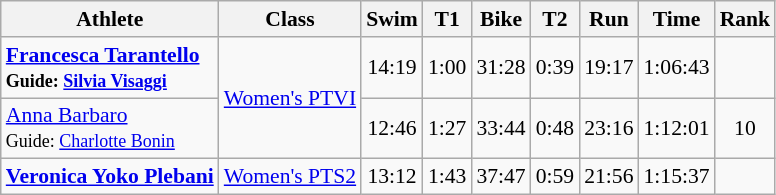<table class="wikitable" style="font-size:90%">
<tr>
<th>Athlete</th>
<th>Class</th>
<th>Swim</th>
<th>T1</th>
<th>Bike</th>
<th>T2</th>
<th>Run</th>
<th>Time</th>
<th>Rank</th>
</tr>
<tr align="center">
<td align="left"><strong><a href='#'>Francesca Tarantello</a><br><small>Guide: <a href='#'>Silvia Visaggi</a></small></strong></td>
<td rowspan="2" align="left"><a href='#'>Women's PTVI</a></td>
<td>14:19</td>
<td>1:00</td>
<td>31:28</td>
<td>0:39</td>
<td>19:17</td>
<td>1:06:43</td>
<td></td>
</tr>
<tr align="center">
<td align="left"><a href='#'>Anna Barbaro</a><br><small>Guide: <a href='#'>Charlotte Bonin</a></small></td>
<td>12:46</td>
<td>1:27</td>
<td>33:44</td>
<td>0:48</td>
<td>23:16</td>
<td>1:12:01</td>
<td>10</td>
</tr>
<tr align="center">
<td align="left"><strong><a href='#'>Veronica Yoko Plebani</a></strong></td>
<td align="left"><a href='#'>Women's PTS2</a></td>
<td>13:12</td>
<td>1:43</td>
<td>37:47</td>
<td>0:59</td>
<td>21:56</td>
<td>1:15:37</td>
<td></td>
</tr>
</table>
